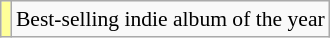<table class="wikitable plainrowheaders" style="font-size:90%;">
<tr>
<td bgcolor=#FFFF99 align=center></td>
<td>Best-selling indie album of the year</td>
</tr>
</table>
